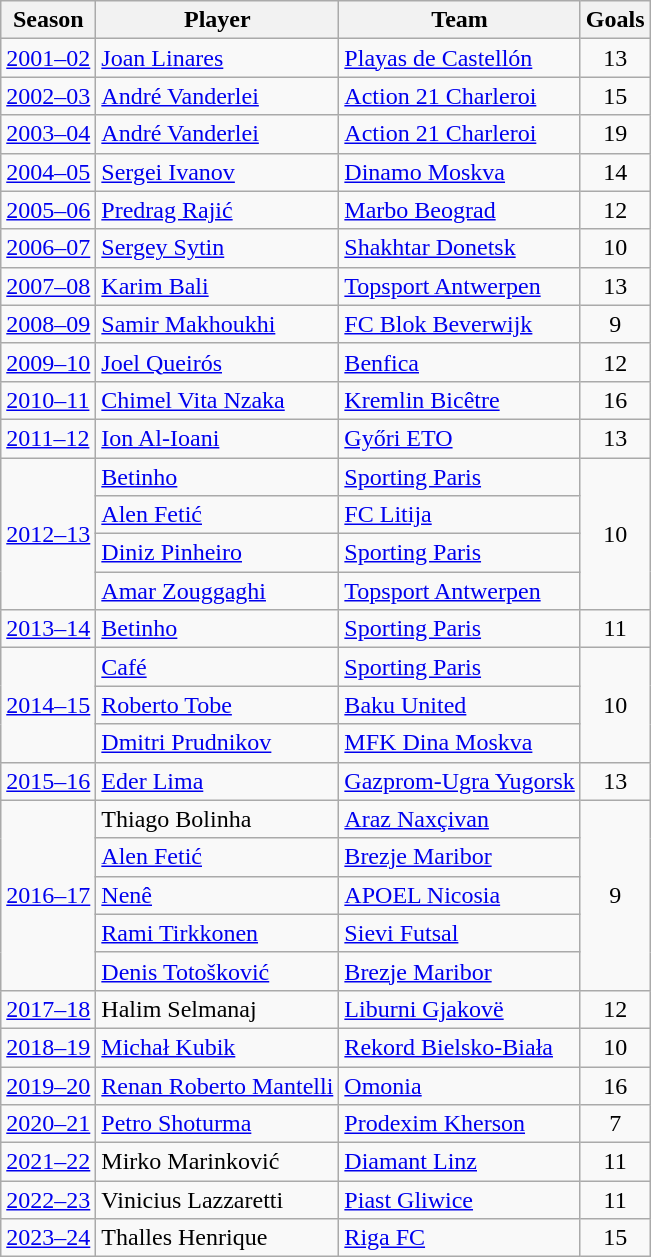<table class="wikitable">
<tr>
<th>Season</th>
<th>Player</th>
<th>Team</th>
<th>Goals</th>
</tr>
<tr>
<td><a href='#'>2001–02</a></td>
<td> <a href='#'>Joan Linares</a></td>
<td> <a href='#'>Playas de Castellón</a></td>
<td align=center>13</td>
</tr>
<tr>
<td><a href='#'>2002–03</a></td>
<td> <a href='#'>André Vanderlei</a></td>
<td> <a href='#'>Action 21 Charleroi</a></td>
<td align=center>15</td>
</tr>
<tr>
<td><a href='#'>2003–04</a></td>
<td> <a href='#'>André Vanderlei</a></td>
<td> <a href='#'>Action 21 Charleroi</a></td>
<td align=center>19</td>
</tr>
<tr>
<td><a href='#'>2004–05</a></td>
<td> <a href='#'>Sergei Ivanov</a></td>
<td> <a href='#'>Dinamo Moskva</a></td>
<td align=center>14</td>
</tr>
<tr>
<td><a href='#'>2005–06</a></td>
<td> <a href='#'>Predrag Rajić</a></td>
<td> <a href='#'>Marbo Beograd</a></td>
<td align=center>12</td>
</tr>
<tr>
<td><a href='#'>2006–07</a></td>
<td> <a href='#'>Sergey Sytin</a></td>
<td> <a href='#'>Shakhtar Donetsk</a></td>
<td align=center>10</td>
</tr>
<tr>
<td><a href='#'>2007–08</a></td>
<td> <a href='#'>Karim Bali</a></td>
<td> <a href='#'>Topsport Antwerpen</a></td>
<td align=center>13</td>
</tr>
<tr>
<td><a href='#'>2008–09</a></td>
<td> <a href='#'>Samir Makhoukhi</a></td>
<td> <a href='#'>FC Blok Beverwijk</a></td>
<td align=center>9</td>
</tr>
<tr>
<td><a href='#'>2009–10</a></td>
<td> <a href='#'>Joel Queirós</a></td>
<td> <a href='#'>Benfica</a></td>
<td align=center>12</td>
</tr>
<tr>
<td><a href='#'>2010–11</a></td>
<td> <a href='#'>Chimel Vita Nzaka</a></td>
<td> <a href='#'>Kremlin Bicêtre</a></td>
<td align=center>16</td>
</tr>
<tr>
<td><a href='#'>2011–12</a></td>
<td> <a href='#'>Ion Al-Ioani</a></td>
<td> <a href='#'>Győri ETO</a></td>
<td align=center>13</td>
</tr>
<tr>
<td rowspan=4><a href='#'>2012–13</a></td>
<td> <a href='#'>Betinho</a></td>
<td> <a href='#'>Sporting Paris</a></td>
<td rowspan="4" style="text-align:center;">10</td>
</tr>
<tr>
<td> <a href='#'>Alen Fetić</a></td>
<td> <a href='#'>FC Litija</a></td>
</tr>
<tr>
<td> <a href='#'>Diniz Pinheiro</a></td>
<td> <a href='#'>Sporting Paris</a></td>
</tr>
<tr>
<td> <a href='#'>Amar Zouggaghi</a></td>
<td> <a href='#'>Topsport Antwerpen</a></td>
</tr>
<tr>
<td><a href='#'>2013–14</a></td>
<td> <a href='#'>Betinho</a></td>
<td> <a href='#'>Sporting Paris</a></td>
<td align=center>11</td>
</tr>
<tr>
<td rowspan=3><a href='#'>2014–15</a></td>
<td> <a href='#'>Café</a></td>
<td> <a href='#'>Sporting Paris</a></td>
<td rowspan="3" style="text-align:center;">10</td>
</tr>
<tr>
<td> <a href='#'>Roberto Tobe</a></td>
<td> <a href='#'>Baku United</a></td>
</tr>
<tr>
<td> <a href='#'>Dmitri Prudnikov</a></td>
<td> <a href='#'>MFK Dina Moskva</a></td>
</tr>
<tr>
<td><a href='#'>2015–16</a></td>
<td> <a href='#'>Eder Lima</a></td>
<td> <a href='#'>Gazprom-Ugra Yugorsk</a></td>
<td align=center>13</td>
</tr>
<tr>
<td rowspan=5><a href='#'>2016–17</a></td>
<td> Thiago Bolinha</td>
<td> <a href='#'>Araz Naxçivan</a></td>
<td rowspan="5" style="text-align:center;">9</td>
</tr>
<tr>
<td> <a href='#'>Alen Fetić</a></td>
<td> <a href='#'>Brezje Maribor</a></td>
</tr>
<tr>
<td> <a href='#'>Nenê</a></td>
<td> <a href='#'>APOEL Nicosia</a></td>
</tr>
<tr>
<td> <a href='#'>Rami Tirkkonen</a></td>
<td> <a href='#'>Sievi Futsal</a></td>
</tr>
<tr>
<td> <a href='#'>Denis Totošković</a></td>
<td> <a href='#'>Brezje Maribor</a></td>
</tr>
<tr>
<td><a href='#'>2017–18</a></td>
<td> Halim Selmanaj</td>
<td> <a href='#'>Liburni Gjakovë</a></td>
<td align=center>12</td>
</tr>
<tr>
<td><a href='#'>2018–19</a></td>
<td> <a href='#'>Michał Kubik</a></td>
<td> <a href='#'>Rekord Bielsko-Biała</a></td>
<td align=center>10</td>
</tr>
<tr>
<td><a href='#'>2019–20</a></td>
<td> <a href='#'>Renan Roberto Mantelli</a></td>
<td> <a href='#'>Omonia</a></td>
<td align=center>16</td>
</tr>
<tr>
<td><a href='#'>2020–21</a></td>
<td> <a href='#'>Petro Shoturma</a></td>
<td> <a href='#'>Prodexim Kherson</a></td>
<td align=center>7</td>
</tr>
<tr>
<td><a href='#'>2021–22</a></td>
<td> Mirko Marinković</td>
<td> <a href='#'>Diamant Linz</a></td>
<td align=center>11</td>
</tr>
<tr>
<td><a href='#'>2022–23</a></td>
<td> Vinicius Lazzaretti</td>
<td> <a href='#'>Piast Gliwice</a></td>
<td align=center>11</td>
</tr>
<tr>
<td><a href='#'>2023–24</a></td>
<td> Thalles Henrique</td>
<td> <a href='#'>Riga FC</a></td>
<td align=center>15</td>
</tr>
</table>
